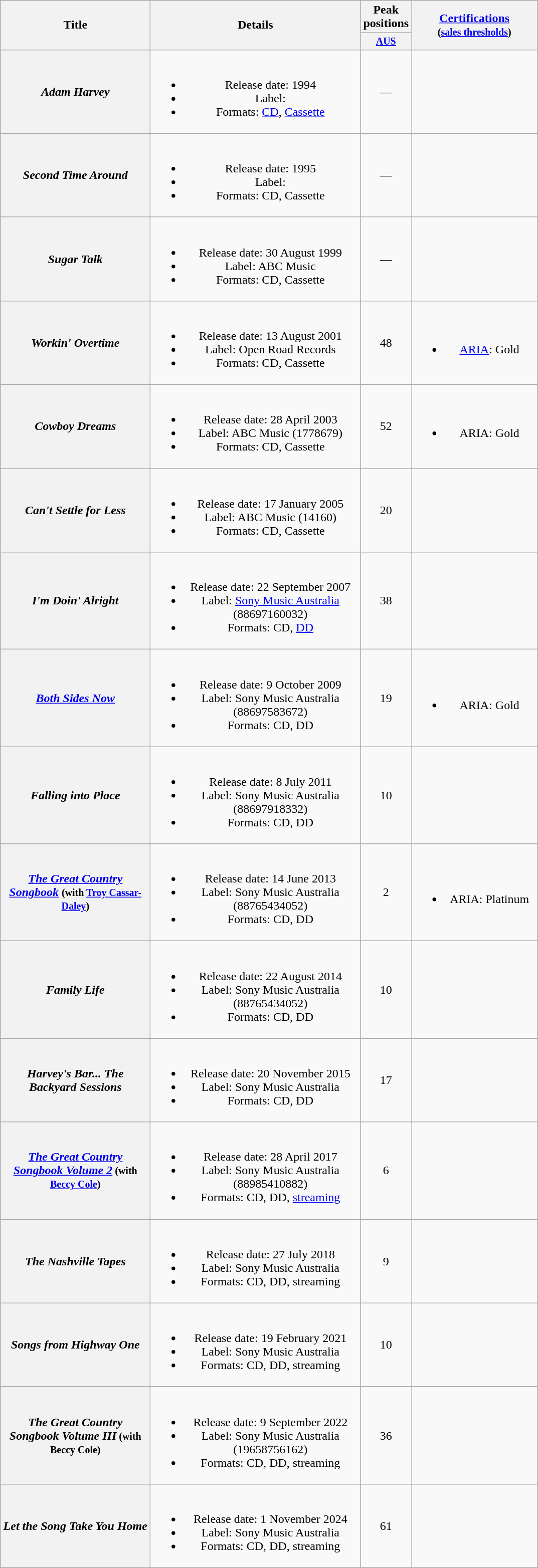<table class="wikitable plainrowheaders" style="text-align:center;">
<tr>
<th rowspan="2" style="width:12em;">Title</th>
<th rowspan="2" style="width:17em;">Details</th>
<th colspan="1">Peak positions</th>
<th rowspan="2" style="width:10em;"><a href='#'>Certifications</a><br><small>(<a href='#'>sales thresholds</a>)</small></th>
</tr>
<tr style="font-size:smaller;">
<th width="50"><a href='#'>AUS</a><br></th>
</tr>
<tr>
<th scope="row"><em>Adam Harvey</em></th>
<td><br><ul><li>Release date: 1994</li><li>Label:</li><li>Formats: <a href='#'>CD</a>, <a href='#'>Cassette</a></li></ul></td>
<td>—</td>
<td></td>
</tr>
<tr>
<th scope="row"><em>Second Time Around</em></th>
<td><br><ul><li>Release date: 1995</li><li>Label:</li><li>Formats: CD, Cassette</li></ul></td>
<td>—</td>
<td></td>
</tr>
<tr>
<th scope="row"><em>Sugar Talk</em></th>
<td><br><ul><li>Release date: 30 August 1999</li><li>Label: ABC Music</li><li>Formats: CD, Cassette</li></ul></td>
<td>—</td>
<td></td>
</tr>
<tr>
<th scope="row"><em>Workin' Overtime</em></th>
<td><br><ul><li>Release date: 13 August 2001</li><li>Label: Open Road Records</li><li>Formats: CD, Cassette</li></ul></td>
<td>48</td>
<td><br><ul><li><a href='#'>ARIA</a>: Gold</li></ul></td>
</tr>
<tr>
<th scope="row"><em>Cowboy Dreams</em></th>
<td><br><ul><li>Release date: 28 April 2003</li><li>Label: ABC Music (1778679)</li><li>Formats: CD, Cassette</li></ul></td>
<td>52</td>
<td><br><ul><li>ARIA: Gold</li></ul></td>
</tr>
<tr>
<th scope="row"><em>Can't Settle for Less</em></th>
<td><br><ul><li>Release date: 17 January 2005</li><li>Label: ABC Music (14160)</li><li>Formats: CD, Cassette</li></ul></td>
<td>20</td>
<td></td>
</tr>
<tr>
<th scope="row"><em>I'm Doin' Alright</em></th>
<td><br><ul><li>Release date: 22 September 2007</li><li>Label: <a href='#'>Sony Music Australia</a> (88697160032)</li><li>Formats: CD, <a href='#'>DD</a></li></ul></td>
<td>38</td>
<td></td>
</tr>
<tr>
<th scope="row"><em><a href='#'>Both Sides Now</a></em></th>
<td><br><ul><li>Release date: 9 October 2009</li><li>Label: Sony Music Australia (88697583672)</li><li>Formats: CD, DD</li></ul></td>
<td>19</td>
<td><br><ul><li>ARIA: Gold</li></ul></td>
</tr>
<tr>
<th scope="row"><em>Falling into Place</em></th>
<td><br><ul><li>Release date: 8 July 2011</li><li>Label: Sony Music Australia (88697918332)</li><li>Formats: CD, DD</li></ul></td>
<td>10</td>
<td></td>
</tr>
<tr>
<th scope="row"><em><a href='#'>The Great Country Songbook</a></em> <small> (with <a href='#'>Troy Cassar-Daley</a>)</small></th>
<td><br><ul><li>Release date: 14 June 2013</li><li>Label: Sony Music Australia (88765434052)</li><li>Formats: CD, DD</li></ul></td>
<td>2</td>
<td><br><ul><li>ARIA: Platinum</li></ul></td>
</tr>
<tr>
<th scope="row"><em>Family Life</em></th>
<td><br><ul><li>Release date: 22 August 2014</li><li>Label: Sony Music Australia (88765434052)</li><li>Formats: CD, DD</li></ul></td>
<td>10</td>
<td></td>
</tr>
<tr>
<th scope="row"><em>Harvey's Bar... The Backyard Sessions</em></th>
<td><br><ul><li>Release date: 20 November 2015</li><li>Label: Sony Music Australia</li><li>Formats: CD, DD</li></ul></td>
<td>17</td>
<td></td>
</tr>
<tr>
<th scope="row"><em><a href='#'>The Great Country Songbook Volume 2</a></em><small> (with <a href='#'>Beccy Cole</a>)</small></th>
<td><br><ul><li>Release date: 28 April 2017</li><li>Label: Sony Music Australia (88985410882)</li><li>Formats: CD, DD, <a href='#'>streaming</a></li></ul></td>
<td>6</td>
<td></td>
</tr>
<tr>
<th scope="row"><em>The Nashville Tapes</em></th>
<td><br><ul><li>Release date: 27 July 2018</li><li>Label: Sony Music Australia</li><li>Formats: CD, DD, streaming</li></ul></td>
<td>9</td>
<td></td>
</tr>
<tr>
<th scope="row"><em>Songs from Highway One</em></th>
<td><br><ul><li>Release date: 19 February 2021</li><li>Label: Sony Music Australia</li><li>Formats: CD, DD, streaming</li></ul></td>
<td>10</td>
<td></td>
</tr>
<tr>
<th scope="row"><em>The Great Country Songbook Volume III</em><small> (with Beccy Cole)</small></th>
<td><br><ul><li>Release date: 9 September 2022</li><li>Label: Sony Music Australia (19658756162)</li><li>Formats: CD, DD, streaming</li></ul></td>
<td>36</td>
<td></td>
</tr>
<tr>
<th scope="row"><em>Let the Song Take You Home</em></th>
<td><br><ul><li>Release date: 1 November 2024</li><li>Label: Sony Music Australia</li><li>Formats: CD, DD, streaming</li></ul></td>
<td>61</td>
<td></td>
</tr>
</table>
